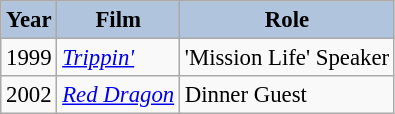<table class="wikitable" style="font-size:95%;">
<tr>
<th style="background:#B0C4DE;">Year</th>
<th style="background:#B0C4DE;">Film</th>
<th style="background:#B0C4DE;">Role</th>
</tr>
<tr>
<td>1999</td>
<td><em><a href='#'>Trippin'</a></em></td>
<td>'Mission Life' Speaker</td>
</tr>
<tr>
<td>2002</td>
<td><em><a href='#'>Red Dragon</a></em></td>
<td>Dinner Guest</td>
</tr>
</table>
